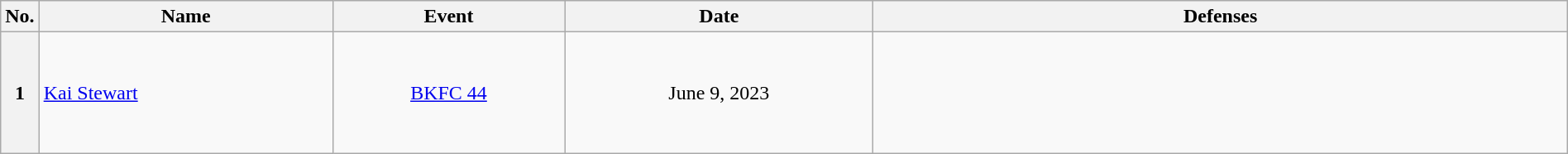<table class="wikitable" width=100%>
<tr>
<th width=1%>No.</th>
<th width=19%>Name</th>
<th width=15%>Event</th>
<th width=20%>Date</th>
<th width=45%>Defenses</th>
</tr>
<tr>
<th>1</th>
<td align=left> <a href='#'>Kai Stewart</a> <br></td>
<td align=center><a href='#'>BKFC 44</a><br></td>
<td align=center>June 9, 2023</td>
<td><br><br>
<br>
<br>
<br></td>
</tr>
</table>
